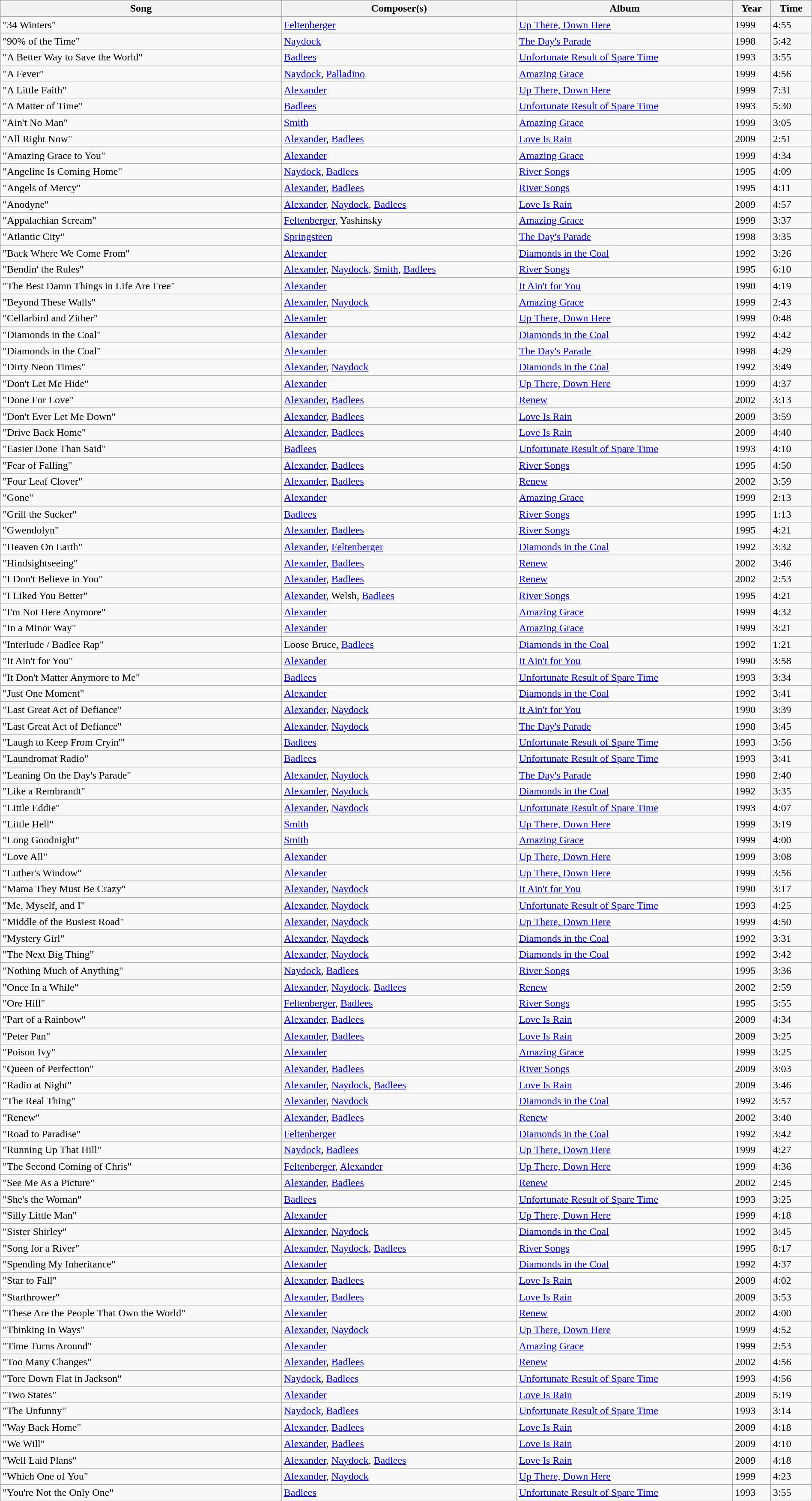<table class="wikitable sortable" style="margin:0.5em auto; clear: both; text-align: left; width:100%">
<tr>
<th>Song</th>
<th>Composer(s)</th>
<th>Album</th>
<th>Year</th>
<th>Time</th>
</tr>
<tr>
<td>"34 Winters"</td>
<td><a href='#'>Feltenberger</a></td>
<td><a href='#'>Up There, Down Here</a></td>
<td>1999</td>
<td>4:55</td>
</tr>
<tr>
<td>"90% of the Time"</td>
<td><a href='#'>Naydock</a></td>
<td><a href='#'>The Day's Parade</a></td>
<td>1998</td>
<td>5:42</td>
</tr>
<tr>
<td>"A Better Way to Save the World"</td>
<td><a href='#'>Badlees</a></td>
<td><a href='#'>Unfortunate Result of Spare Time</a></td>
<td>1993</td>
<td>3:55</td>
</tr>
<tr>
<td>"A Fever"</td>
<td><a href='#'>Naydock</a>, <a href='#'>Palladino</a></td>
<td><a href='#'>Amazing Grace</a></td>
<td>1999</td>
<td>4:56</td>
</tr>
<tr>
<td>"A Little Faith"</td>
<td><a href='#'>Alexander</a></td>
<td><a href='#'>Up There, Down Here</a></td>
<td>1999</td>
<td>7:31</td>
</tr>
<tr>
<td>"A Matter of Time"</td>
<td><a href='#'>Badlees</a></td>
<td><a href='#'>Unfortunate Result of Spare Time</a></td>
<td>1993</td>
<td>5:30</td>
</tr>
<tr>
<td>"Ain't No Man"</td>
<td><a href='#'>Smith</a></td>
<td><a href='#'>Amazing Grace</a></td>
<td>1999</td>
<td>3:05</td>
</tr>
<tr>
<td>"All Right Now"</td>
<td><a href='#'>Alexander</a>, <a href='#'>Badlees</a></td>
<td><a href='#'>Love Is Rain</a></td>
<td>2009</td>
<td>2:51</td>
</tr>
<tr>
<td>"Amazing Grace to You"</td>
<td><a href='#'>Alexander</a></td>
<td><a href='#'>Amazing Grace</a></td>
<td>1999</td>
<td>4:34</td>
</tr>
<tr>
<td>"Angeline Is Coming Home"</td>
<td><a href='#'>Naydock</a>, <a href='#'>Badlees</a></td>
<td><a href='#'>River Songs</a></td>
<td>1995</td>
<td>4:09</td>
</tr>
<tr>
<td>"Angels of Mercy"</td>
<td><a href='#'>Alexander</a>, <a href='#'>Badlees</a></td>
<td><a href='#'>River Songs</a></td>
<td>1995</td>
<td>4:11</td>
</tr>
<tr>
<td>"Anodyne"</td>
<td><a href='#'>Alexander</a>, <a href='#'>Naydock</a>, <a href='#'>Badlees</a></td>
<td><a href='#'>Love Is Rain</a></td>
<td>2009</td>
<td>4:57</td>
</tr>
<tr>
<td>"Appalachian Scream"</td>
<td><a href='#'>Feltenberger</a>, Yashinsky</td>
<td><a href='#'>Amazing Grace</a></td>
<td>1999</td>
<td>3:37</td>
</tr>
<tr>
<td>"Atlantic City"</td>
<td><a href='#'>Springsteen</a></td>
<td><a href='#'>The Day's Parade</a></td>
<td>1998</td>
<td>3:35</td>
</tr>
<tr>
<td>"Back Where We Come From"</td>
<td><a href='#'>Alexander</a></td>
<td><a href='#'>Diamonds in the Coal</a></td>
<td>1992</td>
<td>3:26</td>
</tr>
<tr>
<td>"Bendin' the Rules"</td>
<td><a href='#'>Alexander</a>, <a href='#'>Naydock</a>, <a href='#'>Smith</a>, <a href='#'>Badlees</a></td>
<td><a href='#'>River Songs</a></td>
<td>1995</td>
<td>6:10</td>
</tr>
<tr>
<td>"The Best Damn Things in Life Are Free"</td>
<td><a href='#'>Alexander</a></td>
<td><a href='#'>It Ain't for You</a></td>
<td>1990</td>
<td>4:19</td>
</tr>
<tr>
<td>"Beyond These Walls"</td>
<td><a href='#'>Alexander</a>, <a href='#'>Naydock</a></td>
<td><a href='#'>Amazing Grace</a></td>
<td>1999</td>
<td>2:43</td>
</tr>
<tr>
<td>"Cellarbird and Zither"</td>
<td><a href='#'>Alexander</a></td>
<td><a href='#'>Up There, Down Here</a></td>
<td>1999</td>
<td>0:48</td>
</tr>
<tr>
<td>"Diamonds in the Coal"</td>
<td><a href='#'>Alexander</a></td>
<td><a href='#'>Diamonds in the Coal</a></td>
<td>1992</td>
<td>4:42</td>
</tr>
<tr>
<td>"Diamonds in the Coal"</td>
<td><a href='#'>Alexander</a></td>
<td><a href='#'>The Day's Parade</a></td>
<td>1998</td>
<td>4:29</td>
</tr>
<tr>
<td>"Dirty Neon Times"</td>
<td><a href='#'>Alexander</a>, <a href='#'>Naydock</a></td>
<td><a href='#'>Diamonds in the Coal</a></td>
<td>1992</td>
<td>3:49</td>
</tr>
<tr>
<td>"Don't Let Me Hide"</td>
<td><a href='#'>Alexander</a></td>
<td><a href='#'>Up There, Down Here</a></td>
<td>1999</td>
<td>4:37</td>
</tr>
<tr>
<td>"Done For Love"</td>
<td><a href='#'>Alexander</a>, <a href='#'>Badlees</a></td>
<td><a href='#'>Renew</a></td>
<td>2002</td>
<td>3:13</td>
</tr>
<tr>
<td>"Don't Ever Let Me Down"</td>
<td><a href='#'>Alexander</a>, <a href='#'>Badlees</a></td>
<td><a href='#'>Love Is Rain</a></td>
<td>2009</td>
<td>3:59</td>
</tr>
<tr>
<td>"Drive Back Home"</td>
<td><a href='#'>Alexander</a>, <a href='#'>Badlees</a></td>
<td><a href='#'>Love Is Rain</a></td>
<td>2009</td>
<td>4:40</td>
</tr>
<tr>
<td>"Easier Done Than Said"</td>
<td><a href='#'>Badlees</a></td>
<td><a href='#'>Unfortunate Result of Spare Time</a></td>
<td>1993</td>
<td>4:10</td>
</tr>
<tr>
<td>"Fear of Falling"</td>
<td><a href='#'>Alexander</a>, <a href='#'>Badlees</a></td>
<td><a href='#'>River Songs</a></td>
<td>1995</td>
<td>4:50</td>
</tr>
<tr>
<td>"Four Leaf Clover"</td>
<td><a href='#'>Alexander</a>, <a href='#'>Badlees</a></td>
<td><a href='#'>Renew</a></td>
<td>2002</td>
<td>3:59</td>
</tr>
<tr>
<td>"Gone"</td>
<td><a href='#'>Alexander</a></td>
<td><a href='#'>Amazing Grace</a></td>
<td>1999</td>
<td>2:13</td>
</tr>
<tr>
<td>"Grill the Sucker"</td>
<td><a href='#'>Badlees</a></td>
<td><a href='#'>River Songs</a></td>
<td>1995</td>
<td>1:13</td>
</tr>
<tr>
<td>"Gwendolyn"</td>
<td><a href='#'>Alexander</a>, <a href='#'>Badlees</a></td>
<td><a href='#'>River Songs</a></td>
<td>1995</td>
<td>4:21</td>
</tr>
<tr>
<td>"Heaven On Earth"</td>
<td><a href='#'>Alexander</a>, <a href='#'>Feltenberger</a></td>
<td><a href='#'>Diamonds in the Coal</a></td>
<td>1992</td>
<td>3:32</td>
</tr>
<tr>
<td>"Hindsightseeing"</td>
<td><a href='#'>Alexander</a>, <a href='#'>Badlees</a></td>
<td><a href='#'>Renew</a></td>
<td>2002</td>
<td>3:46</td>
</tr>
<tr>
<td>"I Don't Believe in You"</td>
<td><a href='#'>Alexander</a>, <a href='#'>Badlees</a></td>
<td><a href='#'>Renew</a></td>
<td>2002</td>
<td>2:53</td>
</tr>
<tr>
<td>"I Liked You Better"</td>
<td><a href='#'>Alexander</a>, Welsh, <a href='#'>Badlees</a></td>
<td><a href='#'>River Songs</a></td>
<td>1995</td>
<td>4:21</td>
</tr>
<tr>
<td>"I'm Not Here Anymore"</td>
<td><a href='#'>Alexander</a></td>
<td><a href='#'>Amazing Grace</a></td>
<td>1999</td>
<td>4:32</td>
</tr>
<tr>
<td>"In a Minor Way"</td>
<td><a href='#'>Alexander</a></td>
<td><a href='#'>Amazing Grace</a></td>
<td>1999</td>
<td>3:21</td>
</tr>
<tr>
<td>"Interlude / Badlee Rap"</td>
<td>Loose Bruce, <a href='#'>Badlees</a></td>
<td><a href='#'>Diamonds in the Coal</a></td>
<td>1992</td>
<td>1:21</td>
</tr>
<tr>
<td>"It Ain't for You"</td>
<td><a href='#'>Alexander</a></td>
<td><a href='#'>It Ain't for You</a></td>
<td>1990</td>
<td>3:58</td>
</tr>
<tr>
<td>"It Don't Matter Anymore to Me"</td>
<td><a href='#'>Badlees</a></td>
<td><a href='#'>Unfortunate Result of Spare Time</a></td>
<td>1993</td>
<td>3:34</td>
</tr>
<tr>
<td>"Just One Moment"</td>
<td><a href='#'>Alexander</a></td>
<td><a href='#'>Diamonds in the Coal</a></td>
<td>1992</td>
<td>3:41</td>
</tr>
<tr>
<td>"Last Great Act of Defiance"</td>
<td><a href='#'>Alexander</a>, <a href='#'>Naydock</a></td>
<td><a href='#'>It Ain't for You</a></td>
<td>1990</td>
<td>3:39</td>
</tr>
<tr>
<td>"Last Great Act of Defiance"</td>
<td><a href='#'>Alexander</a>, <a href='#'>Naydock</a></td>
<td><a href='#'>The Day's Parade</a></td>
<td>1998</td>
<td>3:45</td>
</tr>
<tr>
<td>"Laugh to Keep From Cryin'"</td>
<td><a href='#'>Badlees</a></td>
<td><a href='#'>Unfortunate Result of Spare Time</a></td>
<td>1993</td>
<td>3:56</td>
</tr>
<tr>
<td>"Laundromat Radio"</td>
<td><a href='#'>Badlees</a></td>
<td><a href='#'>Unfortunate Result of Spare Time</a></td>
<td>1993</td>
<td>3:41</td>
</tr>
<tr>
<td>"Leaning On the Day's Parade"</td>
<td><a href='#'>Alexander</a>, <a href='#'>Naydock</a></td>
<td><a href='#'>The Day's Parade</a></td>
<td>1998</td>
<td>2:40</td>
</tr>
<tr>
<td>"Like a Rembrandt"</td>
<td><a href='#'>Alexander</a>, <a href='#'>Naydock</a></td>
<td><a href='#'>Diamonds in the Coal</a></td>
<td>1992</td>
<td>3:35</td>
</tr>
<tr>
<td>"Little Eddie"</td>
<td><a href='#'>Alexander</a>, <a href='#'>Naydock</a></td>
<td><a href='#'>Unfortunate Result of Spare Time</a></td>
<td>1993</td>
<td>4:07</td>
</tr>
<tr>
<td>"Little Hell"</td>
<td><a href='#'>Smith</a></td>
<td><a href='#'>Up There, Down Here</a></td>
<td>1999</td>
<td>3:19</td>
</tr>
<tr>
<td>"Long Goodnight"</td>
<td><a href='#'>Smith</a></td>
<td><a href='#'>Amazing Grace</a></td>
<td>1999</td>
<td>4:00</td>
</tr>
<tr>
<td>"Love All"</td>
<td><a href='#'>Alexander</a></td>
<td><a href='#'>Up There, Down Here</a></td>
<td>1999</td>
<td>3:08</td>
</tr>
<tr>
<td>"Luther's Window"</td>
<td><a href='#'>Alexander</a></td>
<td><a href='#'>Up There, Down Here</a></td>
<td>1999</td>
<td>3:56</td>
</tr>
<tr>
<td>"Mama They Must Be Crazy"</td>
<td><a href='#'>Alexander</a>, <a href='#'>Naydock</a></td>
<td><a href='#'>It Ain't for You</a></td>
<td>1990</td>
<td>3:17</td>
</tr>
<tr>
<td>"Me, Myself, and I"</td>
<td><a href='#'>Alexander</a>, <a href='#'>Naydock</a></td>
<td><a href='#'>Unfortunate Result of Spare Time</a></td>
<td>1993</td>
<td>4:25</td>
</tr>
<tr>
<td>"Middle of the Busiest Road"</td>
<td><a href='#'>Alexander</a>, <a href='#'>Naydock</a></td>
<td><a href='#'>Up There, Down Here</a></td>
<td>1999</td>
<td>4:50</td>
</tr>
<tr>
<td>"Mystery Girl"</td>
<td><a href='#'>Alexander</a>, <a href='#'>Naydock</a></td>
<td><a href='#'>Diamonds in the Coal</a></td>
<td>1992</td>
<td>3:31</td>
</tr>
<tr>
<td>"The Next Big Thing"</td>
<td><a href='#'>Alexander</a>, <a href='#'>Naydock</a></td>
<td><a href='#'>Diamonds in the Coal</a></td>
<td>1992</td>
<td>3:42</td>
</tr>
<tr>
<td>"Nothing Much of Anything"</td>
<td><a href='#'>Naydock</a>, <a href='#'>Badlees</a></td>
<td><a href='#'>River Songs</a></td>
<td>1995</td>
<td>3:36</td>
</tr>
<tr>
<td>"Once In a While"</td>
<td><a href='#'>Alexander</a>, <a href='#'>Naydock</a>. <a href='#'>Badlees</a></td>
<td><a href='#'>Renew</a></td>
<td>2002</td>
<td>2:59</td>
</tr>
<tr>
<td>"Ore Hill"</td>
<td><a href='#'>Feltenberger</a>, <a href='#'>Badlees</a></td>
<td><a href='#'>River Songs</a></td>
<td>1995</td>
<td>5:55</td>
</tr>
<tr>
<td>"Part of a Rainbow"</td>
<td><a href='#'>Alexander</a>, <a href='#'>Badlees</a></td>
<td><a href='#'>Love Is Rain</a></td>
<td>2009</td>
<td>4:34</td>
</tr>
<tr>
<td>"Peter Pan"</td>
<td><a href='#'>Alexander</a>, <a href='#'>Badlees</a></td>
<td><a href='#'>Love Is Rain</a></td>
<td>2009</td>
<td>3:25</td>
</tr>
<tr>
<td>"Poison Ivy"</td>
<td><a href='#'>Alexander</a></td>
<td><a href='#'>Amazing Grace</a></td>
<td>1999</td>
<td>3:25</td>
</tr>
<tr>
<td>"Queen of Perfection"</td>
<td><a href='#'>Alexander</a>, <a href='#'>Badlees</a></td>
<td><a href='#'>River Songs</a></td>
<td>2009</td>
<td>3:03</td>
</tr>
<tr>
<td>"Radio at Night"</td>
<td><a href='#'>Alexander</a>, <a href='#'>Naydock</a>, <a href='#'>Badlees</a></td>
<td><a href='#'>Love Is Rain</a></td>
<td>2009</td>
<td>3:46</td>
</tr>
<tr>
<td>"The Real Thing"</td>
<td><a href='#'>Alexander</a>, <a href='#'>Naydock</a></td>
<td><a href='#'>Diamonds in the Coal</a></td>
<td>1992</td>
<td>3:57</td>
</tr>
<tr>
<td>"Renew"</td>
<td><a href='#'>Alexander</a>, <a href='#'>Badlees</a></td>
<td><a href='#'>Renew</a></td>
<td>2002</td>
<td>3:40</td>
</tr>
<tr>
<td>"Road to Paradise"</td>
<td><a href='#'>Feltenberger</a></td>
<td><a href='#'>Diamonds in the Coal</a></td>
<td>1992</td>
<td>3:42</td>
</tr>
<tr>
<td>"Running Up That Hill"</td>
<td><a href='#'>Naydock</a>, <a href='#'>Badlees</a></td>
<td><a href='#'>Up There, Down Here</a></td>
<td>1999</td>
<td>4:27</td>
</tr>
<tr>
<td>"The Second Coming of Chris"</td>
<td><a href='#'>Feltenberger</a>, <a href='#'>Alexander</a></td>
<td><a href='#'>Up There, Down Here</a></td>
<td>1999</td>
<td>4:36</td>
</tr>
<tr>
<td>"See Me As a Picture"</td>
<td><a href='#'>Alexander</a>, <a href='#'>Badlees</a></td>
<td><a href='#'>Renew</a></td>
<td>2002</td>
<td>2:45</td>
</tr>
<tr>
<td>"She's the Woman"</td>
<td><a href='#'>Badlees</a></td>
<td><a href='#'>Unfortunate Result of Spare Time</a></td>
<td>1993</td>
<td>3:25</td>
</tr>
<tr>
<td>"Silly Little Man"</td>
<td><a href='#'>Alexander</a></td>
<td><a href='#'>Up There, Down Here</a></td>
<td>1999</td>
<td>4:18</td>
</tr>
<tr>
<td>"Sister Shirley"</td>
<td><a href='#'>Alexander</a>, <a href='#'>Naydock</a></td>
<td><a href='#'>Diamonds in the Coal</a></td>
<td>1992</td>
<td>3:45</td>
</tr>
<tr>
<td>"Song for a River"</td>
<td><a href='#'>Alexander</a>, <a href='#'>Naydock</a>, <a href='#'>Badlees</a></td>
<td><a href='#'>River Songs</a></td>
<td>1995</td>
<td>8:17</td>
</tr>
<tr>
<td>"Spending My Inheritance"</td>
<td><a href='#'>Alexander</a></td>
<td><a href='#'>Diamonds in the Coal</a></td>
<td>1992</td>
<td>4:37</td>
</tr>
<tr>
<td>"Star to Fall"</td>
<td><a href='#'>Alexander</a>, <a href='#'>Badlees</a></td>
<td><a href='#'>Love Is Rain</a></td>
<td>2009</td>
<td>4:02</td>
</tr>
<tr>
<td>"Starthrower"</td>
<td><a href='#'>Alexander</a>, <a href='#'>Badlees</a></td>
<td><a href='#'>Love Is Rain</a></td>
<td>2009</td>
<td>3:53</td>
</tr>
<tr>
<td>"These Are the People That Own the World"</td>
<td><a href='#'>Alexander</a></td>
<td><a href='#'>Renew</a></td>
<td>2002</td>
<td>4:00</td>
</tr>
<tr>
<td>"Thinking In Ways"</td>
<td><a href='#'>Alexander</a>, <a href='#'>Naydock</a></td>
<td><a href='#'>Up There, Down Here</a></td>
<td>1999</td>
<td>4:52</td>
</tr>
<tr>
<td>"Time Turns Around"</td>
<td><a href='#'>Alexander</a></td>
<td><a href='#'>Amazing Grace</a></td>
<td>1999</td>
<td>2:53</td>
</tr>
<tr>
<td>"Too Many Changes"</td>
<td><a href='#'>Alexander</a>, <a href='#'>Badlees</a></td>
<td><a href='#'>Renew</a></td>
<td>2002</td>
<td>4:56</td>
</tr>
<tr>
<td>"Tore Down Flat in Jackson"</td>
<td><a href='#'>Naydock</a>, <a href='#'>Badlees</a></td>
<td><a href='#'>Unfortunate Result of Spare Time</a></td>
<td>1993</td>
<td>4:56</td>
</tr>
<tr>
<td>"Two States"</td>
<td><a href='#'>Alexander</a></td>
<td><a href='#'>Love Is Rain</a></td>
<td>2009</td>
<td>5:19</td>
</tr>
<tr>
<td>"The Unfunny"</td>
<td><a href='#'>Naydock</a>, <a href='#'>Badlees</a></td>
<td><a href='#'>Unfortunate Result of Spare Time</a></td>
<td>1993</td>
<td>3:14</td>
</tr>
<tr>
<td>"Way Back Home"</td>
<td><a href='#'>Alexander</a>, <a href='#'>Badlees</a></td>
<td><a href='#'>Love Is Rain</a></td>
<td>2009</td>
<td>4:18</td>
</tr>
<tr>
<td>"We Will"</td>
<td><a href='#'>Alexander</a>, <a href='#'>Badlees</a></td>
<td><a href='#'>Love Is Rain</a></td>
<td>2009</td>
<td>4:10</td>
</tr>
<tr>
<td>"Well Laid Plans"</td>
<td><a href='#'>Alexander</a>, <a href='#'>Naydock</a>, <a href='#'>Badlees</a></td>
<td><a href='#'>Love Is Rain</a></td>
<td>2009</td>
<td>4:18</td>
</tr>
<tr>
<td>"Which One of You"</td>
<td><a href='#'>Alexander</a>, <a href='#'>Naydock</a></td>
<td><a href='#'>Up There, Down Here</a></td>
<td>1999</td>
<td>4:23</td>
</tr>
<tr>
<td>"You're Not the Only One"</td>
<td><a href='#'>Badlees</a></td>
<td><a href='#'>Unfortunate Result of Spare Time</a></td>
<td>1993</td>
<td>3:55</td>
</tr>
</table>
